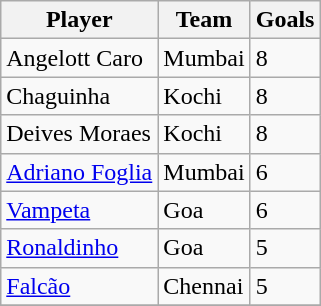<table class="wikitable">
<tr>
<th>Player</th>
<th>Team</th>
<th>Goals</th>
</tr>
<tr>
<td> Angelott Caro</td>
<td>Mumbai</td>
<td>8</td>
</tr>
<tr>
<td> Chaguinha</td>
<td>Kochi</td>
<td>8</td>
</tr>
<tr>
<td> Deives Moraes</td>
<td>Kochi</td>
<td>8</td>
</tr>
<tr>
<td> <a href='#'>Adriano Foglia</a></td>
<td>Mumbai</td>
<td>6</td>
</tr>
<tr>
<td> <a href='#'>Vampeta</a></td>
<td>Goa</td>
<td>6</td>
</tr>
<tr>
<td> <a href='#'>Ronaldinho</a></td>
<td>Goa</td>
<td>5</td>
</tr>
<tr>
<td> <a href='#'>Falcão</a></td>
<td>Chennai</td>
<td>5</td>
</tr>
<tr>
</tr>
</table>
